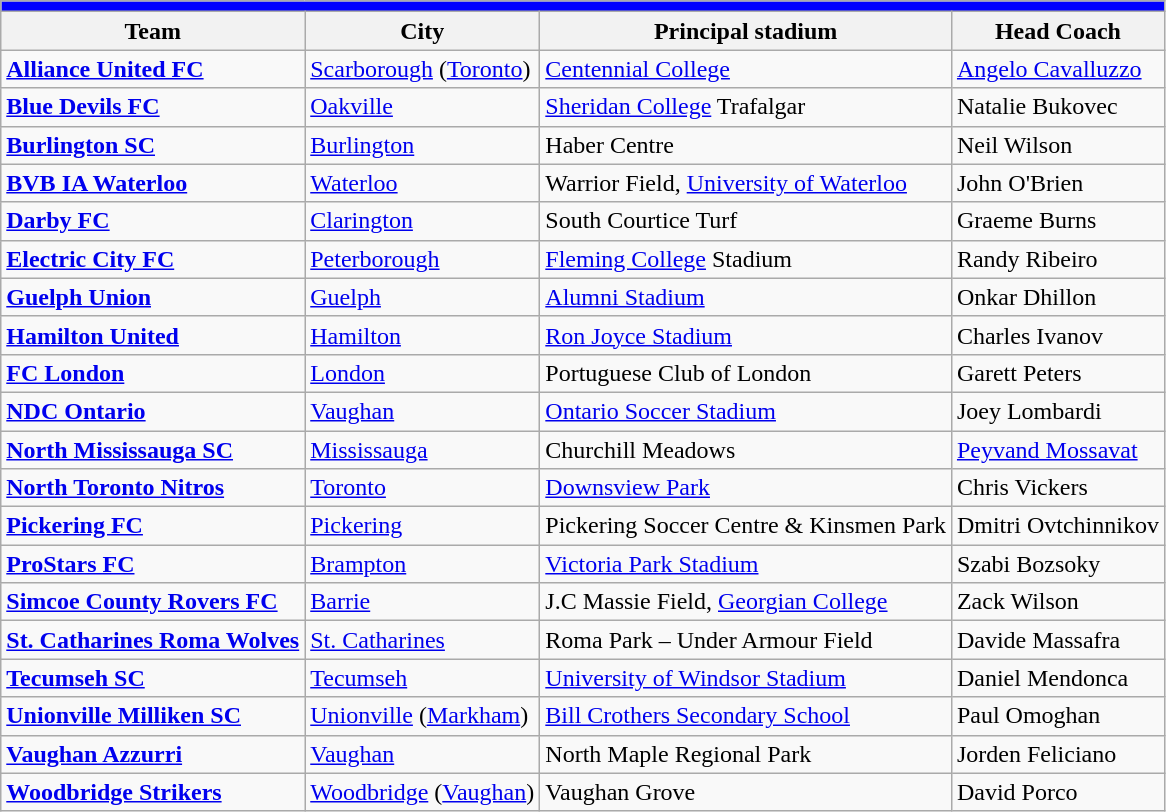<table class="wikitable sortable">
<tr>
<th style="background:blue" colspan="4"></th>
</tr>
<tr>
<th>Team</th>
<th>City</th>
<th>Principal stadium</th>
<th>Head Coach</th>
</tr>
<tr>
<td><strong><a href='#'>Alliance United FC</a></strong></td>
<td><a href='#'>Scarborough</a> (<a href='#'>Toronto</a>)</td>
<td><a href='#'>Centennial College</a></td>
<td><a href='#'>Angelo Cavalluzzo</a></td>
</tr>
<tr>
<td><strong><a href='#'>Blue Devils FC</a></strong></td>
<td><a href='#'>Oakville</a></td>
<td><a href='#'>Sheridan College</a> Trafalgar</td>
<td>Natalie Bukovec</td>
</tr>
<tr>
<td><strong><a href='#'>Burlington SC</a></strong></td>
<td><a href='#'>Burlington</a></td>
<td>Haber Centre</td>
<td>Neil Wilson</td>
</tr>
<tr>
<td><strong><a href='#'>BVB IA Waterloo</a></strong></td>
<td><a href='#'>Waterloo</a></td>
<td>Warrior Field, <a href='#'>University of Waterloo</a></td>
<td>John O'Brien</td>
</tr>
<tr>
<td><strong><a href='#'>Darby FC</a></strong></td>
<td><a href='#'>Clarington</a></td>
<td>South Courtice Turf</td>
<td>Graeme Burns</td>
</tr>
<tr>
<td><strong><a href='#'>Electric City FC</a></strong></td>
<td><a href='#'>Peterborough</a></td>
<td><a href='#'>Fleming College</a> Stadium</td>
<td>Randy Ribeiro</td>
</tr>
<tr>
<td><strong><a href='#'>Guelph Union</a></strong></td>
<td><a href='#'>Guelph</a></td>
<td><a href='#'>Alumni Stadium</a></td>
<td>Onkar Dhillon</td>
</tr>
<tr>
<td><strong><a href='#'>Hamilton United</a></strong></td>
<td><a href='#'>Hamilton</a></td>
<td><a href='#'>Ron Joyce Stadium</a></td>
<td>Charles Ivanov</td>
</tr>
<tr>
<td><strong><a href='#'>FC London</a></strong></td>
<td><a href='#'>London</a></td>
<td>Portuguese Club of London</td>
<td>Garett Peters</td>
</tr>
<tr>
<td><strong><a href='#'>NDC Ontario</a></strong></td>
<td><a href='#'>Vaughan</a></td>
<td><a href='#'>Ontario Soccer Stadium</a></td>
<td>Joey Lombardi</td>
</tr>
<tr>
<td><strong><a href='#'>North Mississauga SC</a></strong></td>
<td><a href='#'>Mississauga</a></td>
<td>Churchill Meadows</td>
<td><a href='#'>Peyvand Mossavat</a></td>
</tr>
<tr>
<td><strong><a href='#'>North Toronto Nitros</a></strong></td>
<td><a href='#'>Toronto</a></td>
<td><a href='#'>Downsview Park</a></td>
<td>Chris Vickers</td>
</tr>
<tr>
<td><strong><a href='#'>Pickering FC</a></strong></td>
<td><a href='#'>Pickering</a></td>
<td>Pickering Soccer Centre & Kinsmen Park</td>
<td>Dmitri Ovtchinnikov</td>
</tr>
<tr>
<td><strong><a href='#'>ProStars FC</a></strong></td>
<td><a href='#'>Brampton</a></td>
<td><a href='#'>Victoria Park Stadium</a></td>
<td>Szabi Bozsoky</td>
</tr>
<tr>
<td><strong><a href='#'>Simcoe County Rovers FC</a></strong></td>
<td><a href='#'>Barrie</a></td>
<td>J.C Massie Field, <a href='#'>Georgian College</a></td>
<td>Zack Wilson</td>
</tr>
<tr>
<td><strong><a href='#'>St. Catharines Roma Wolves</a></strong></td>
<td><a href='#'>St. Catharines</a></td>
<td>Roma Park – Under Armour Field</td>
<td>Davide Massafra</td>
</tr>
<tr>
<td><strong><a href='#'>Tecumseh SC</a></strong></td>
<td><a href='#'>Tecumseh</a></td>
<td><a href='#'>University of Windsor Stadium</a></td>
<td>Daniel Mendonca</td>
</tr>
<tr>
<td><strong><a href='#'>Unionville Milliken SC</a></strong></td>
<td><a href='#'>Unionville</a> (<a href='#'>Markham</a>)</td>
<td><a href='#'>Bill Crothers Secondary School</a></td>
<td>Paul Omoghan</td>
</tr>
<tr>
<td><strong><a href='#'>Vaughan Azzurri</a></strong></td>
<td><a href='#'>Vaughan</a></td>
<td>North Maple Regional Park</td>
<td>Jorden Feliciano</td>
</tr>
<tr>
<td><strong><a href='#'>Woodbridge Strikers</a></strong></td>
<td><a href='#'>Woodbridge</a> (<a href='#'>Vaughan</a>)</td>
<td>Vaughan Grove</td>
<td>David Porco</td>
</tr>
</table>
